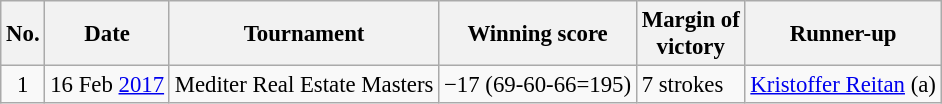<table class="wikitable" style="font-size:95%;">
<tr>
<th>No.</th>
<th>Date</th>
<th>Tournament</th>
<th>Winning score</th>
<th>Margin of<br>victory</th>
<th>Runner-up</th>
</tr>
<tr>
<td align=center>1</td>
<td align=right>16 Feb <a href='#'>2017</a></td>
<td>Mediter Real Estate Masters</td>
<td>−17 (69-60-66=195)</td>
<td>7 strokes</td>
<td> <a href='#'>Kristoffer Reitan</a> (a)</td>
</tr>
</table>
